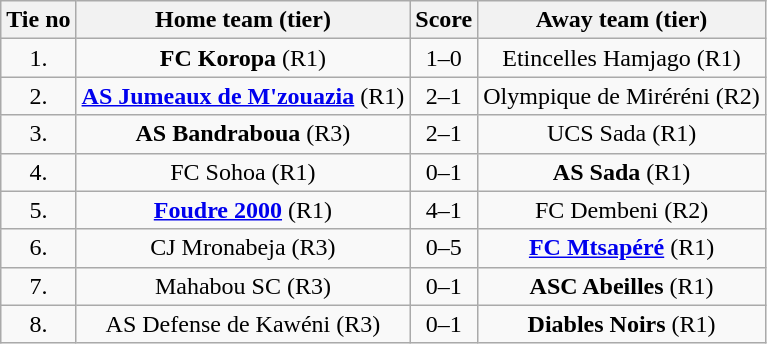<table class="wikitable" style="text-align: center">
<tr>
<th>Tie no</th>
<th>Home team (tier)</th>
<th>Score</th>
<th>Away team (tier)</th>
</tr>
<tr>
<td>1.</td>
<td> <strong>FC Koropa</strong> (R1)</td>
<td>1–0</td>
<td>Etincelles Hamjago (R1) </td>
</tr>
<tr>
<td>2.</td>
<td> <strong><a href='#'>AS Jumeaux de M'zouazia</a></strong> (R1)</td>
<td>2–1</td>
<td>Olympique de Miréréni (R2) </td>
</tr>
<tr>
<td>3.</td>
<td> <strong>AS Bandraboua</strong> (R3)</td>
<td>2–1</td>
<td>UCS Sada (R1) </td>
</tr>
<tr>
<td>4.</td>
<td> FC Sohoa (R1)</td>
<td>0–1</td>
<td><strong>AS Sada</strong> (R1) </td>
</tr>
<tr>
<td>5.</td>
<td> <strong><a href='#'>Foudre 2000</a></strong> (R1)</td>
<td>4–1</td>
<td>FC Dembeni (R2) </td>
</tr>
<tr>
<td>6.</td>
<td> CJ Mronabeja (R3)</td>
<td>0–5</td>
<td><strong><a href='#'>FC Mtsapéré</a></strong> (R1) </td>
</tr>
<tr>
<td>7.</td>
<td> Mahabou SC (R3)</td>
<td>0–1</td>
<td><strong>ASC Abeilles</strong> (R1) </td>
</tr>
<tr>
<td>8.</td>
<td> AS Defense de Kawéni (R3)</td>
<td>0–1</td>
<td><strong>Diables Noirs</strong> (R1) </td>
</tr>
</table>
